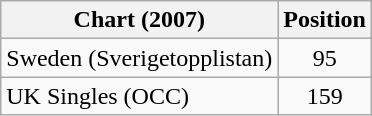<table class="wikitable">
<tr>
<th>Chart (2007)</th>
<th>Position</th>
</tr>
<tr>
<td>Sweden (Sverigetopplistan)</td>
<td style="text-align:center;">95</td>
</tr>
<tr>
<td>UK Singles (OCC)</td>
<td style="text-align:center;">159</td>
</tr>
</table>
